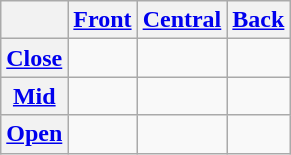<table class="wikitable" style="text-align:center;">
<tr>
<th></th>
<th><a href='#'>Front</a></th>
<th><a href='#'>Central</a></th>
<th><a href='#'>Back</a></th>
</tr>
<tr>
<th><a href='#'>Close</a></th>
<td></td>
<td></td>
<td></td>
</tr>
<tr>
<th><a href='#'>Mid</a></th>
<td></td>
<td></td>
<td></td>
</tr>
<tr>
<th><a href='#'>Open</a></th>
<td></td>
<td></td>
<td></td>
</tr>
</table>
